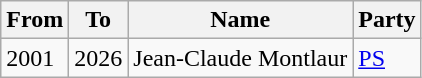<table class="wikitable">
<tr>
<th>From</th>
<th>To</th>
<th>Name</th>
<th>Party</th>
</tr>
<tr>
<td>2001</td>
<td>2026</td>
<td>Jean-Claude Montlaur</td>
<td><a href='#'>PS</a></td>
</tr>
</table>
